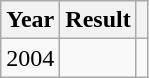<table class="wikitable">
<tr>
<th>Year</th>
<th>Result</th>
<th></th>
</tr>
<tr>
<td>2004</td>
<td></td>
<td></td>
</tr>
</table>
